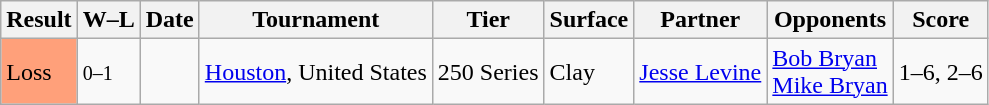<table class="sortable wikitable">
<tr>
<th>Result</th>
<th class="unsortable">W–L</th>
<th>Date</th>
<th>Tournament</th>
<th>Tier</th>
<th>Surface</th>
<th>Partner</th>
<th>Opponents</th>
<th class="unsortable">Score</th>
</tr>
<tr>
<td style="background:#ffa07a;">Loss</td>
<td><small>0–1</small></td>
<td><a href='#'></a></td>
<td><a href='#'>Houston</a>, United States</td>
<td>250 Series</td>
<td>Clay</td>
<td> <a href='#'>Jesse Levine</a></td>
<td> <a href='#'>Bob Bryan</a> <br>  <a href='#'>Mike Bryan</a></td>
<td>1–6, 2–6</td>
</tr>
</table>
